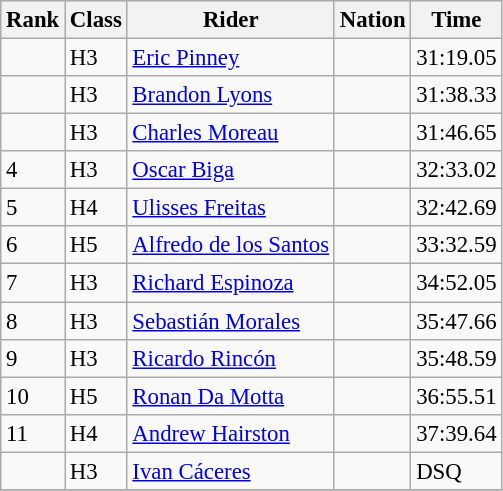<table class="wikitable sortable" style="font-size:95%" style="width:35em;" style="text-align:center">
<tr>
<th>Rank</th>
<th>Class</th>
<th>Rider</th>
<th>Nation</th>
<th>Time</th>
</tr>
<tr>
<td></td>
<td>H3</td>
<td align=left><a href='#'>Eric Pinney</a></td>
<td align=left></td>
<td>31:19.05</td>
</tr>
<tr>
<td></td>
<td>H3</td>
<td align=left><a href='#'>Brandon Lyons</a></td>
<td align=left></td>
<td>31:38.33</td>
</tr>
<tr>
<td></td>
<td>H3</td>
<td align=left><a href='#'>Charles Moreau</a></td>
<td align=left></td>
<td>31:46.65</td>
</tr>
<tr>
<td>4</td>
<td>H3</td>
<td align=left><a href='#'>Oscar Biga</a></td>
<td align=left></td>
<td>32:33.02</td>
</tr>
<tr>
<td>5</td>
<td>H4</td>
<td align=left><a href='#'>Ulisses Freitas</a></td>
<td align=left></td>
<td>32:42.69</td>
</tr>
<tr>
<td>6</td>
<td>H5</td>
<td align=left><a href='#'>Alfredo de los Santos</a></td>
<td align=left></td>
<td>33:32.59</td>
</tr>
<tr>
<td>7</td>
<td>H3</td>
<td align=left><a href='#'>Richard Espinoza</a></td>
<td align=left></td>
<td>34:52.05</td>
</tr>
<tr>
<td>8</td>
<td>H3</td>
<td align=left><a href='#'>Sebastián Morales</a></td>
<td align=left></td>
<td>35:47.66</td>
</tr>
<tr>
<td>9</td>
<td>H3</td>
<td align=left><a href='#'>Ricardo Rincón</a></td>
<td align=left></td>
<td>35:48.59</td>
</tr>
<tr>
<td>10</td>
<td>H5</td>
<td align=left><a href='#'>Ronan Da Motta</a></td>
<td align=left></td>
<td>36:55.51</td>
</tr>
<tr>
<td>11</td>
<td>H4</td>
<td align=left><a href='#'>Andrew Hairston</a></td>
<td align=left></td>
<td>37:39.64</td>
</tr>
<tr>
<td></td>
<td>H3</td>
<td align=left><a href='#'>Ivan Cáceres</a></td>
<td align=left></td>
<td>DSQ</td>
</tr>
<tr>
</tr>
</table>
